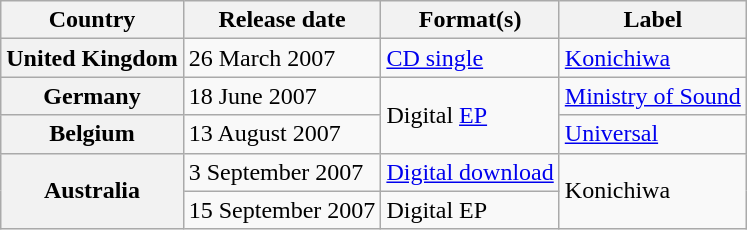<table class="wikitable plainrowheaders">
<tr>
<th scope="col">Country</th>
<th scope="col">Release date</th>
<th scope="col">Format(s)</th>
<th scope="col">Label</th>
</tr>
<tr>
<th scope="row">United Kingdom</th>
<td>26 March 2007</td>
<td><a href='#'>CD single</a></td>
<td><a href='#'>Konichiwa</a></td>
</tr>
<tr>
<th scope="row">Germany</th>
<td>18 June 2007</td>
<td rowspan="2">Digital <a href='#'>EP</a></td>
<td><a href='#'>Ministry of Sound</a></td>
</tr>
<tr>
<th scope="row">Belgium</th>
<td>13 August 2007</td>
<td><a href='#'>Universal</a></td>
</tr>
<tr>
<th scope="row" rowspan="2">Australia</th>
<td>3 September 2007</td>
<td><a href='#'>Digital download</a></td>
<td rowspan="2">Konichiwa</td>
</tr>
<tr>
<td>15 September 2007</td>
<td>Digital EP</td>
</tr>
</table>
